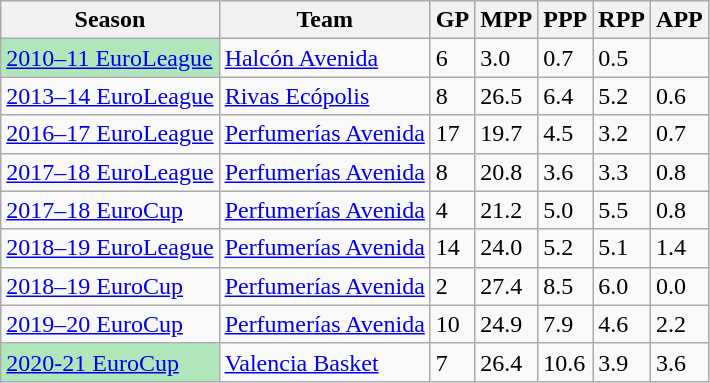<table class="wikitable">
<tr>
<th>Season</th>
<th>Team</th>
<th>GP</th>
<th>MPP</th>
<th>PPP</th>
<th>RPP</th>
<th>APP</th>
</tr>
<tr>
<td style="text-align:left;background:#afe6ba;"><a href='#'>2010–11 EuroLeague</a></td>
<td><a href='#'>Halcón Avenida</a></td>
<td>6</td>
<td>3.0</td>
<td>0.7</td>
<td>0.5</td>
<td></td>
</tr>
<tr>
<td><a href='#'>2013–14 EuroLeague</a></td>
<td><a href='#'>Rivas Ecópolis</a></td>
<td>8</td>
<td>26.5</td>
<td>6.4</td>
<td>5.2</td>
<td>0.6</td>
</tr>
<tr>
<td><a href='#'>2016–17 EuroLeague</a></td>
<td><a href='#'>Perfumerías Avenida</a></td>
<td>17</td>
<td>19.7</td>
<td>4.5</td>
<td>3.2</td>
<td>0.7</td>
</tr>
<tr>
<td><a href='#'>2017–18 EuroLeague</a></td>
<td><a href='#'>Perfumerías Avenida</a></td>
<td>8</td>
<td>20.8</td>
<td>3.6</td>
<td>3.3</td>
<td>0.8</td>
</tr>
<tr>
<td><a href='#'>2017–18 EuroCup</a></td>
<td><a href='#'>Perfumerías Avenida</a></td>
<td>4</td>
<td>21.2</td>
<td>5.0</td>
<td>5.5</td>
<td>0.8</td>
</tr>
<tr>
<td><a href='#'>2018–19 EuroLeague</a></td>
<td><a href='#'>Perfumerías Avenida</a></td>
<td>14</td>
<td>24.0</td>
<td>5.2</td>
<td>5.1</td>
<td>1.4</td>
</tr>
<tr>
<td><a href='#'>2018–19 EuroCup</a></td>
<td><a href='#'>Perfumerías Avenida</a></td>
<td>2</td>
<td>27.4</td>
<td>8.5</td>
<td>6.0</td>
<td>0.0</td>
</tr>
<tr>
<td><a href='#'>2019–20 EuroCup</a></td>
<td><a href='#'>Perfumerías Avenida</a></td>
<td>10</td>
<td>24.9</td>
<td>7.9</td>
<td>4.6</td>
<td>2.2</td>
</tr>
<tr>
<td style="text-align:left;background:#afe6ba;"><a href='#'>2020-21 EuroCup</a></td>
<td><a href='#'>Valencia Basket</a></td>
<td>7</td>
<td>26.4</td>
<td>10.6</td>
<td>3.9</td>
<td>3.6</td>
</tr>
</table>
